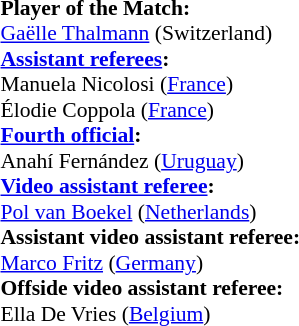<table style="width:100%; font-size:90%;">
<tr>
<td><br><strong>Player of the Match:</strong>
<br><a href='#'>Gaëlle Thalmann</a> (Switzerland)<br><strong><a href='#'>Assistant referees</a>:</strong>
<br>Manuela Nicolosi (<a href='#'>France</a>)
<br>Élodie Coppola (<a href='#'>France</a>)
<br><strong><a href='#'>Fourth official</a>:</strong>
<br>Anahí Fernández (<a href='#'>Uruguay</a>)
<br><strong><a href='#'>Video assistant referee</a>:</strong>
<br><a href='#'>Pol van Boekel</a> (<a href='#'>Netherlands</a>)
<br><strong>Assistant video assistant referee:</strong>
<br><a href='#'>Marco Fritz</a> (<a href='#'>Germany</a>)
<br><strong>Offside video assistant referee:</strong>
<br>Ella De Vries (<a href='#'>Belgium</a>)</td>
</tr>
</table>
